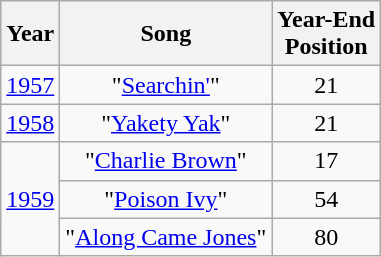<table class="wikitable plainrowheaders" style="text-align:center;" border="1">
<tr>
<th>Year</th>
<th>Song</th>
<th>Year-End<br>Position</th>
</tr>
<tr>
<td scope="row"><a href='#'>1957</a></td>
<td>"<a href='#'>Searchin'</a>"</td>
<td>21</td>
</tr>
<tr>
<td scope="row"><a href='#'>1958</a></td>
<td>"<a href='#'>Yakety Yak</a>"</td>
<td>21</td>
</tr>
<tr>
<td scope="row" rowspan="3"><a href='#'>1959</a></td>
<td>"<a href='#'>Charlie Brown</a>"</td>
<td>17</td>
</tr>
<tr>
<td>"<a href='#'>Poison Ivy</a>"</td>
<td>54</td>
</tr>
<tr>
<td>"<a href='#'>Along Came Jones</a>"</td>
<td>80</td>
</tr>
</table>
